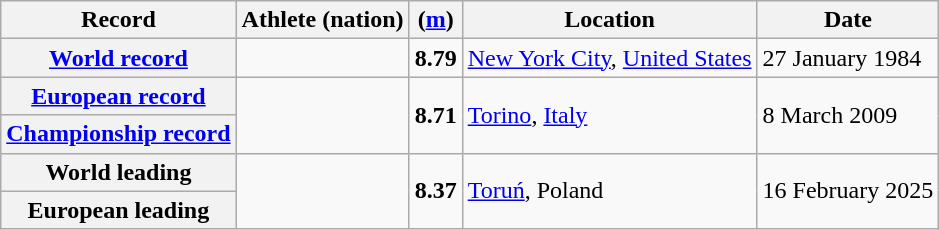<table class="wikitable">
<tr>
<th scope="col">Record</th>
<th scope="col">Athlete (nation)</th>
<th scope="col"> (<a href='#'>m</a>)</th>
<th scope="col">Location</th>
<th scope="col">Date</th>
</tr>
<tr>
<th scope="row"><a href='#'>World record</a></th>
<td></td>
<td align="center"><strong>8.79</strong></td>
<td><a href='#'>New York City</a>, <a href='#'>United States</a></td>
<td>27 January 1984</td>
</tr>
<tr>
<th scope="row"><a href='#'>European record</a></th>
<td rowspan="2"></td>
<td rowspan="2" align="center"><strong>8.71</strong></td>
<td rowspan="2"><a href='#'>Torino</a>, <a href='#'>Italy</a></td>
<td rowspan="2">8 March 2009</td>
</tr>
<tr>
<th scope="row"><a href='#'>Championship record</a></th>
</tr>
<tr>
<th scope="row">World leading</th>
<td rowspan="2"></td>
<td rowspan="2" align="center"><strong>8.37</strong></td>
<td rowspan="2"><a href='#'>Toruń</a>, Poland</td>
<td rowspan="2">16 February 2025</td>
</tr>
<tr>
<th scope="row">European leading</th>
</tr>
</table>
